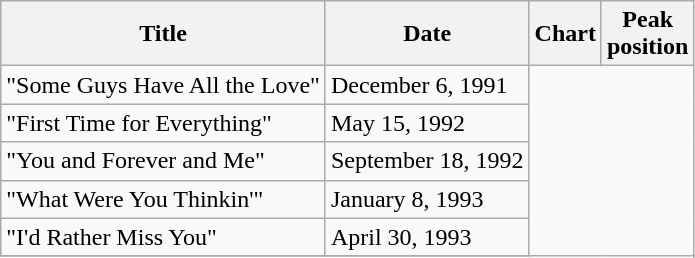<table class="wikitable sortable">
<tr>
<th>Title</th>
<th>Date</th>
<th>Chart</th>
<th>Peak<br>position</th>
</tr>
<tr>
<td>"Some Guys Have All the Love"</td>
<td>December 6, 1991<br></td>
</tr>
<tr>
<td>"First Time for Everything"</td>
<td>May 15, 1992<br></td>
</tr>
<tr>
<td>"You and Forever and Me"</td>
<td>September 18, 1992<br></td>
</tr>
<tr>
<td>"What Were You Thinkin'"</td>
<td>January 8, 1993<br></td>
</tr>
<tr>
<td>"I'd Rather Miss You"</td>
<td>April 30, 1993<br></td>
</tr>
<tr>
</tr>
</table>
